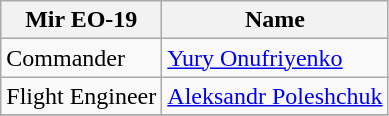<table class="wikitable">
<tr>
<th>Mir EO-19</th>
<th>Name</th>
</tr>
<tr>
<td>Commander</td>
<td> <a href='#'>Yury Onufriyenko</a></td>
</tr>
<tr>
<td>Flight Engineer</td>
<td> <a href='#'>Aleksandr Poleshchuk</a></td>
</tr>
<tr>
</tr>
</table>
